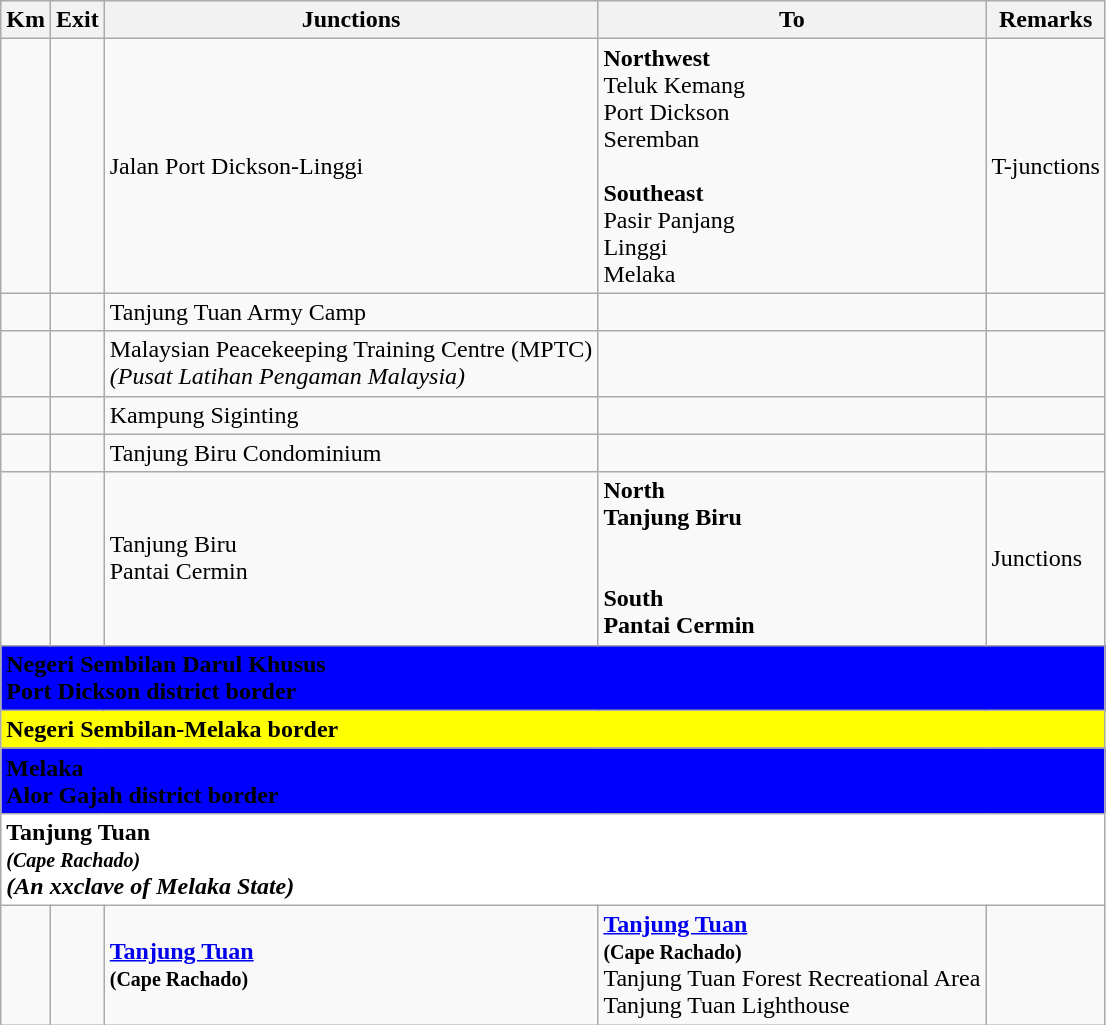<table class="wikitable">
<tr>
<th>Km</th>
<th>Exit</th>
<th>Junctions</th>
<th>To</th>
<th>Remarks</th>
</tr>
<tr>
<td></td>
<td></td>
<td> Jalan Port Dickson-Linggi</td>
<td><strong>Northwest</strong><br> Teluk Kemang<br> Port Dickson<br> Seremban<br><br><strong>Southeast</strong><br> Pasir Panjang<br> Linggi<br> Melaka</td>
<td>T-junctions</td>
</tr>
<tr>
<td></td>
<td></td>
<td>Tanjung Tuan Army Camp</td>
<td></td>
<td></td>
</tr>
<tr>
<td></td>
<td></td>
<td>Malaysian Peacekeeping Training Centre (MPTC)<br><em>(Pusat Latihan Pengaman Malaysia)</em></td>
<td></td>
<td></td>
</tr>
<tr>
<td></td>
<td></td>
<td>Kampung Siginting</td>
<td></td>
<td></td>
</tr>
<tr>
<td></td>
<td></td>
<td>Tanjung Biru Condominium</td>
<td></td>
<td></td>
</tr>
<tr>
<td></td>
<td></td>
<td>Tanjung Biru<br>Pantai Cermin</td>
<td><strong>North</strong><br><strong>Tanjung Biru</strong> <br>  <br><br><strong>South</strong><br><strong>Pantai Cermin</strong> <br>  </td>
<td>Junctions</td>
</tr>
<tr>
<td style="width:600px" colspan="6" style="text-align:center" bgcolor="blue"><strong><span>Negeri Sembilan Darul Khusus<br>Port Dickson district border</span></strong></td>
</tr>
<tr>
<td style="width:600px" colspan="6" style="text-align:center" bgcolor="yellow"><strong><span>Negeri Sembilan-Melaka border</span></strong></td>
</tr>
<tr>
<td style="width:600px" colspan="6" style="text-align:center" bgcolor="blue"><strong><span>Melaka<br>Alor Gajah district border</span></strong></td>
</tr>
<tr>
<td style="width:600px" colspan="6" style="text-align:center" bgcolor="white"><strong><span>Tanjung Tuan<br><small><em>(Cape Rachado)</em></small><br><em>(An xxclave of Melaka State)</em></span></strong></td>
</tr>
<tr>
<td></td>
<td></td>
<td><strong><a href='#'>Tanjung Tuan</a></strong><br><small><strong>(Cape Rachado)</strong></small></td>
<td><strong><a href='#'>Tanjung Tuan</a></strong><br><small><strong>(Cape Rachado)</strong></small><br>Tanjung Tuan Forest Recreational Area<br>Tanjung Tuan Lighthouse<br> </td>
<td></td>
</tr>
</table>
